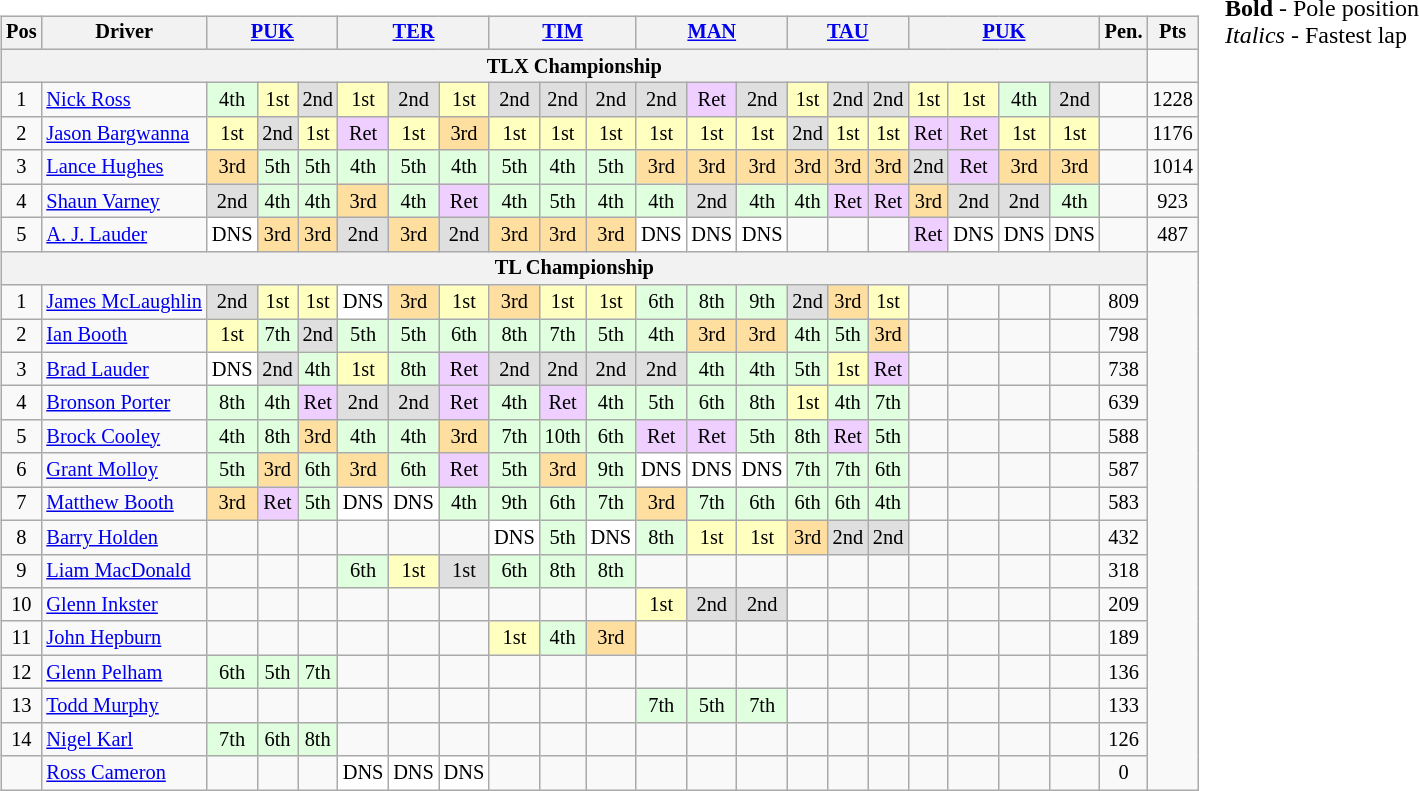<table>
<tr>
<td><br><table class="wikitable" style="font-size: 85%; text-align: center;">
<tr>
<th>Pos</th>
<th>Driver</th>
<th colspan="3"><a href='#'>PUK</a></th>
<th colspan="3"><a href='#'>TER</a></th>
<th colspan="3"><a href='#'>TIM</a></th>
<th colspan="3"><a href='#'>MAN</a></th>
<th colspan="3"><a href='#'>TAU</a></th>
<th colspan="4"><a href='#'>PUK</a></th>
<th>Pen.</th>
<th>Pts</th>
</tr>
<tr>
<th colspan=22>TLX Championship</th>
</tr>
<tr>
<td>1</td>
<td align=left> <a href='#'>Nick Ross</a></td>
<td style="background:#dfffdf;">4th</td>
<td style="background:#ffffbf;">1st</td>
<td style="background:#dfdfdf;">2nd</td>
<td style="background:#ffffbf;">1st</td>
<td style="background:#dfdfdf;">2nd</td>
<td style="background:#ffffbf;">1st</td>
<td style="background:#dfdfdf;">2nd</td>
<td style="background:#dfdfdf;">2nd</td>
<td style="background:#dfdfdf;">2nd</td>
<td style="background:#dfdfdf;">2nd</td>
<td style="background:#efcfff;">Ret</td>
<td style="background:#dfdfdf;">2nd</td>
<td style="background:#ffffbf;">1st</td>
<td style="background:#dfdfdf;">2nd</td>
<td style="background:#dfdfdf;">2nd</td>
<td style="background:#ffffbf;">1st</td>
<td style="background:#ffffbf;">1st</td>
<td style="background:#dfffdf;">4th</td>
<td style="background:#dfdfdf;">2nd</td>
<td></td>
<td>1228</td>
</tr>
<tr>
<td>2</td>
<td align=left> <a href='#'>Jason Bargwanna</a></td>
<td style="background:#ffffbf;">1st</td>
<td style="background:#dfdfdf;">2nd</td>
<td style="background:#ffffbf;">1st</td>
<td style="background:#efcfff;">Ret</td>
<td style="background:#ffffbf;">1st</td>
<td style="background:#ffdf9f;">3rd</td>
<td style="background:#ffffbf;">1st</td>
<td style="background:#ffffbf;">1st</td>
<td style="background:#ffffbf;">1st</td>
<td style="background:#ffffbf;">1st</td>
<td style="background:#ffffbf;">1st</td>
<td style="background:#ffffbf;">1st</td>
<td style="background:#dfdfdf;">2nd</td>
<td style="background:#ffffbf;">1st</td>
<td style="background:#ffffbf;">1st</td>
<td style="background:#efcfff;">Ret</td>
<td style="background:#efcfff;">Ret</td>
<td style="background:#ffffbf;">1st</td>
<td style="background:#ffffbf;">1st</td>
<td></td>
<td>1176</td>
</tr>
<tr>
<td>3</td>
<td align=left> <a href='#'>Lance Hughes</a></td>
<td style="background:#ffdf9f;">3rd</td>
<td style="background:#dfffdf;">5th</td>
<td style="background:#dfffdf;">5th</td>
<td style="background:#dfffdf;">4th</td>
<td style="background:#dfffdf;">5th</td>
<td style="background:#dfffdf;">4th</td>
<td style="background:#dfffdf;">5th</td>
<td style="background:#dfffdf;">4th</td>
<td style="background:#dfffdf;">5th</td>
<td style="background:#ffdf9f;">3rd</td>
<td style="background:#ffdf9f;">3rd</td>
<td style="background:#ffdf9f;">3rd</td>
<td style="background:#ffdf9f;">3rd</td>
<td style="background:#ffdf9f;">3rd</td>
<td style="background:#ffdf9f;">3rd</td>
<td style="background:#dfdfdf;">2nd</td>
<td style="background:#efcfff;">Ret</td>
<td style="background:#ffdf9f;">3rd</td>
<td style="background:#ffdf9f;">3rd</td>
<td></td>
<td>1014</td>
</tr>
<tr>
<td>4</td>
<td align=left> <a href='#'>Shaun Varney</a></td>
<td style="background:#dfdfdf;">2nd</td>
<td style="background:#dfffdf;">4th</td>
<td style="background:#dfffdf;">4th</td>
<td style="background:#ffdf9f;">3rd</td>
<td style="background:#dfffdf;">4th</td>
<td style="background:#efcfff;">Ret</td>
<td style="background:#dfffdf;">4th</td>
<td style="background:#dfffdf;">5th</td>
<td style="background:#dfffdf;">4th</td>
<td style="background:#dfffdf;">4th</td>
<td style="background:#dfdfdf;">2nd</td>
<td style="background:#dfffdf;">4th</td>
<td style="background:#dfffdf;">4th</td>
<td style="background:#efcfff;">Ret</td>
<td style="background:#efcfff;">Ret</td>
<td style="background:#ffdf9f;">3rd</td>
<td style="background:#dfdfdf;">2nd</td>
<td style="background:#dfdfdf;">2nd</td>
<td style="background:#dfffdf;">4th</td>
<td></td>
<td>923</td>
</tr>
<tr>
<td>5</td>
<td align=left> <a href='#'>A. J. Lauder</a></td>
<td style="background:#ffffff;">DNS</td>
<td style="background:#ffdf9f;">3rd</td>
<td style="background:#ffdf9f;">3rd</td>
<td style="background:#dfdfdf;">2nd</td>
<td style="background:#ffdf9f;">3rd</td>
<td style="background:#dfdfdf;">2nd</td>
<td style="background:#ffdf9f;">3rd</td>
<td style="background:#ffdf9f;">3rd</td>
<td style="background:#ffdf9f;">3rd</td>
<td style="background:#ffffff;">DNS</td>
<td style="background:#ffffff;">DNS</td>
<td style="background:#ffffff;">DNS</td>
<td></td>
<td></td>
<td></td>
<td style="background:#efcfff;">Ret</td>
<td style="background:#ffffff;">DNS</td>
<td style="background:#ffffff;">DNS</td>
<td style="background:#ffffff;">DNS</td>
<td></td>
<td>487</td>
</tr>
<tr>
<th colspan=22>TL Championship</th>
</tr>
<tr>
<td>1</td>
<td align=left> <a href='#'>James McLaughlin</a></td>
<td style="background:#dfdfdf;">2nd</td>
<td style="background:#ffffbf;">1st</td>
<td style="background:#ffffbf;">1st</td>
<td style="background:#ffffff;">DNS</td>
<td style="background:#ffdf9f;">3rd</td>
<td style="background:#ffffbf;">1st</td>
<td style="background:#ffdf9f;">3rd</td>
<td style="background:#ffffbf;">1st</td>
<td style="background:#ffffbf;">1st</td>
<td style="background:#dfffdf;">6th</td>
<td style="background:#dfffdf;">8th</td>
<td style="background:#dfffdf;">9th</td>
<td style="background:#dfdfdf;">2nd</td>
<td style="background:#ffdf9f;">3rd</td>
<td style="background:#ffffbf;">1st</td>
<td></td>
<td></td>
<td></td>
<td></td>
<td>809</td>
</tr>
<tr>
<td>2</td>
<td align=left> <a href='#'>Ian Booth</a></td>
<td style="background:#ffffbf;">1st</td>
<td style="background:#dfffdf;">7th</td>
<td style="background:#dfdfdf;">2nd</td>
<td style="background:#dfffdf;">5th</td>
<td style="background:#dfffdf;">5th</td>
<td style="background:#dfffdf;">6th</td>
<td style="background:#dfffdf;">8th</td>
<td style="background:#dfffdf;">7th</td>
<td style="background:#dfffdf;">5th</td>
<td style="background:#dfffdf;">4th</td>
<td style="background:#ffdf9f;">3rd</td>
<td style="background:#ffdf9f;">3rd</td>
<td style="background:#dfffdf;">4th</td>
<td style="background:#dfffdf;">5th</td>
<td style="background:#ffdf9f;">3rd</td>
<td></td>
<td></td>
<td></td>
<td></td>
<td>798</td>
</tr>
<tr>
<td>3</td>
<td align=left> <a href='#'>Brad Lauder</a></td>
<td style="background:#ffffff;">DNS</td>
<td style="background:#dfdfdf;">2nd</td>
<td style="background:#dfffdf;">4th</td>
<td style="background:#ffffbf;">1st</td>
<td style="background:#dfffdf;">8th</td>
<td style="background:#efcfff;">Ret</td>
<td style="background:#dfdfdf;">2nd</td>
<td style="background:#dfdfdf;">2nd</td>
<td style="background:#dfdfdf;">2nd</td>
<td style="background:#dfdfdf;">2nd</td>
<td style="background:#dfffdf;">4th</td>
<td style="background:#dfffdf;">4th</td>
<td style="background:#dfffdf;">5th</td>
<td style="background:#ffffbf;">1st</td>
<td style="background:#efcfff;">Ret</td>
<td></td>
<td></td>
<td></td>
<td></td>
<td>738</td>
</tr>
<tr>
<td>4</td>
<td align=left> <a href='#'>Bronson Porter</a></td>
<td style="background:#dfffdf;">8th</td>
<td style="background:#dfffdf;">4th</td>
<td style="background:#efcfff;">Ret</td>
<td style="background:#dfdfdf;">2nd</td>
<td style="background:#dfdfdf;">2nd</td>
<td style="background:#efcfff;">Ret</td>
<td style="background:#dfffdf;">4th</td>
<td style="background:#efcfff;">Ret</td>
<td style="background:#dfffdf;">4th</td>
<td style="background:#dfffdf;">5th</td>
<td style="background:#dfffdf;">6th</td>
<td style="background:#dfffdf;">8th</td>
<td style="background:#ffffbf;">1st</td>
<td style="background:#dfffdf;">4th</td>
<td style="background:#dfffdf;">7th</td>
<td></td>
<td></td>
<td></td>
<td></td>
<td>639</td>
</tr>
<tr>
<td>5</td>
<td align=left> <a href='#'>Brock Cooley</a></td>
<td style="background:#dfffdf;">4th</td>
<td style="background:#dfffdf;">8th</td>
<td style="background:#ffdf9f;">3rd</td>
<td style="background:#dfffdf;">4th</td>
<td style="background:#dfffdf;">4th</td>
<td style="background:#ffdf9f;">3rd</td>
<td style="background:#dfffdf;">7th</td>
<td style="background:#dfffdf;">10th</td>
<td style="background:#dfffdf;">6th</td>
<td style="background:#efcfff;">Ret</td>
<td style="background:#efcfff;">Ret</td>
<td style="background:#dfffdf;">5th</td>
<td style="background:#dfffdf;">8th</td>
<td style="background:#efcfff;">Ret</td>
<td style="background:#dfffdf;">5th</td>
<td></td>
<td></td>
<td></td>
<td></td>
<td>588</td>
</tr>
<tr>
<td>6</td>
<td align=left> <a href='#'>Grant Molloy</a></td>
<td style="background:#dfffdf;">5th</td>
<td style="background:#ffdf9f;">3rd</td>
<td style="background:#dfffdf;">6th</td>
<td style="background:#ffdf9f;">3rd</td>
<td style="background:#dfffdf;">6th</td>
<td style="background:#efcfff;">Ret</td>
<td style="background:#dfffdf;">5th</td>
<td style="background:#ffdf9f;">3rd</td>
<td style="background:#dfffdf;">9th</td>
<td style="background:#ffffff;">DNS</td>
<td style="background:#ffffff;">DNS</td>
<td style="background:#ffffff;">DNS</td>
<td style="background:#dfffdf;">7th</td>
<td style="background:#dfffdf;">7th</td>
<td style="background:#dfffdf;">6th</td>
<td></td>
<td></td>
<td></td>
<td></td>
<td>587</td>
</tr>
<tr>
<td>7</td>
<td align=left> <a href='#'>Matthew Booth</a></td>
<td style="background:#ffdf9f;">3rd</td>
<td style="background:#efcfff;">Ret</td>
<td style="background:#dfffdf;">5th</td>
<td style="background:#ffffff;">DNS</td>
<td style="background:#ffffff;">DNS</td>
<td style="background:#dfffdf;">4th</td>
<td style="background:#dfffdf;">9th</td>
<td style="background:#dfffdf;">6th</td>
<td style="background:#dfffdf;">7th</td>
<td style="background:#ffdf9f;">3rd</td>
<td style="background:#dfffdf;">7th</td>
<td style="background:#dfffdf;">6th</td>
<td style="background:#dfffdf;">6th</td>
<td style="background:#dfffdf;">6th</td>
<td style="background:#dfffdf;">4th</td>
<td></td>
<td></td>
<td></td>
<td></td>
<td>583</td>
</tr>
<tr>
<td>8</td>
<td align=left> <a href='#'>Barry Holden</a></td>
<td></td>
<td></td>
<td></td>
<td></td>
<td></td>
<td></td>
<td style="background:#ffffff;">DNS</td>
<td style="background:#dfffdf;">5th</td>
<td style="background:#ffffff;">DNS</td>
<td style="background:#dfffdf;">8th</td>
<td style="background:#ffffbf;">1st</td>
<td style="background:#ffffbf;">1st</td>
<td style="background:#ffdf9f;">3rd</td>
<td style="background:#dfdfdf;">2nd</td>
<td style="background:#dfdfdf;">2nd</td>
<td></td>
<td></td>
<td></td>
<td></td>
<td>432</td>
</tr>
<tr>
<td>9</td>
<td align=left> <a href='#'>Liam MacDonald</a></td>
<td></td>
<td></td>
<td></td>
<td style="background:#dfffdf;">6th</td>
<td style="background:#ffffbf;">1st</td>
<td style="background:#dfdfdf;">1st</td>
<td style="background:#dfffdf;">6th</td>
<td style="background:#dfffdf;">8th</td>
<td style="background:#dfffdf;">8th</td>
<td></td>
<td></td>
<td></td>
<td></td>
<td></td>
<td></td>
<td></td>
<td></td>
<td></td>
<td></td>
<td>318</td>
</tr>
<tr>
<td>10</td>
<td align=left> <a href='#'>Glenn Inkster</a></td>
<td></td>
<td></td>
<td></td>
<td></td>
<td></td>
<td></td>
<td></td>
<td></td>
<td></td>
<td style="background:#ffffbf;">1st</td>
<td style="background:#dfdfdf;">2nd</td>
<td style="background:#dfdfdf;">2nd</td>
<td></td>
<td></td>
<td></td>
<td></td>
<td></td>
<td></td>
<td></td>
<td>209</td>
</tr>
<tr>
<td>11</td>
<td align=left> <a href='#'>John Hepburn</a></td>
<td></td>
<td></td>
<td></td>
<td></td>
<td></td>
<td></td>
<td style="background:#ffffbf;">1st</td>
<td style="background:#dfffdf;">4th</td>
<td style="background:#ffdf9f;">3rd</td>
<td></td>
<td></td>
<td></td>
<td></td>
<td></td>
<td></td>
<td></td>
<td></td>
<td></td>
<td></td>
<td>189</td>
</tr>
<tr>
<td>12</td>
<td align=left> <a href='#'>Glenn Pelham</a></td>
<td style="background:#dfffdf;">6th</td>
<td style="background:#dfffdf;">5th</td>
<td style="background:#dfffdf;">7th</td>
<td></td>
<td></td>
<td></td>
<td></td>
<td></td>
<td></td>
<td></td>
<td></td>
<td></td>
<td></td>
<td></td>
<td></td>
<td></td>
<td></td>
<td></td>
<td></td>
<td>136</td>
</tr>
<tr>
<td>13</td>
<td align=left> <a href='#'>Todd Murphy</a></td>
<td></td>
<td></td>
<td></td>
<td></td>
<td></td>
<td></td>
<td></td>
<td></td>
<td></td>
<td style="background:#dfffdf;">7th</td>
<td style="background:#dfffdf;">5th</td>
<td style="background:#dfffdf;">7th</td>
<td></td>
<td></td>
<td></td>
<td></td>
<td></td>
<td></td>
<td></td>
<td>133</td>
</tr>
<tr>
<td>14</td>
<td align=left> <a href='#'>Nigel Karl</a></td>
<td style="background:#dfffdf;">7th</td>
<td style="background:#dfffdf;">6th</td>
<td style="background:#dfffdf;">8th</td>
<td></td>
<td></td>
<td></td>
<td></td>
<td></td>
<td></td>
<td></td>
<td></td>
<td></td>
<td></td>
<td></td>
<td></td>
<td></td>
<td></td>
<td></td>
<td></td>
<td>126</td>
</tr>
<tr>
<td></td>
<td align=left> <a href='#'>Ross Cameron</a></td>
<td></td>
<td></td>
<td></td>
<td style="background:#ffffff;">DNS</td>
<td style="background:#ffffff;">DNS</td>
<td style="background:#ffffff;">DNS</td>
<td></td>
<td></td>
<td></td>
<td></td>
<td></td>
<td></td>
<td></td>
<td></td>
<td></td>
<td></td>
<td></td>
<td></td>
<td></td>
<td>0</td>
</tr>
</table>
</td>
<td valign="top"><br>
<span><strong>Bold</strong> - Pole position<br>
<em>Italics</em> - Fastest lap</span></td>
</tr>
</table>
